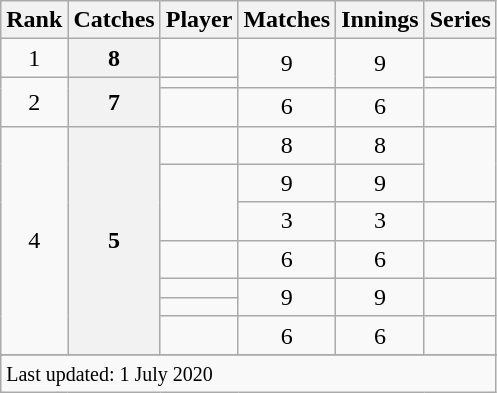<table class="wikitable plainrowheaders sortable">
<tr>
<th scope=col>Rank</th>
<th scope=col>Catches</th>
<th scope=col>Player</th>
<th scope=col>Matches</th>
<th scope=col>Innings</th>
<th scope=col>Series</th>
</tr>
<tr>
<td align=center>1</td>
<th scope=row style="text-align:center;">8</th>
<td></td>
<td align=center rowspan=2>9</td>
<td align=center rowspan=2>9</td>
<td></td>
</tr>
<tr>
<td align=center rowspan=2>2</td>
<th scope=row style="text-align:center;" rowspan=2>7</th>
<td></td>
<td></td>
</tr>
<tr>
<td></td>
<td align=center>6</td>
<td align=center>6</td>
<td></td>
</tr>
<tr>
<td align=center rowspan=7>4</td>
<th scope=row style="text-align:center;" rowspan=7>5</th>
<td></td>
<td align=center>8</td>
<td align=center>8</td>
<td rowspan=2></td>
</tr>
<tr>
<td rowspan=2></td>
<td align=center>9</td>
<td align=center>9</td>
</tr>
<tr>
<td align=center>3</td>
<td align=center>3</td>
<td></td>
</tr>
<tr>
<td></td>
<td align=center>6</td>
<td align=center>6</td>
<td></td>
</tr>
<tr>
<td></td>
<td align=center rowspan=2>9</td>
<td align=center rowspan=2>9</td>
<td rowspan=2></td>
</tr>
<tr>
<td></td>
</tr>
<tr>
<td></td>
<td align=center>6</td>
<td align=center>6</td>
<td></td>
</tr>
<tr>
</tr>
<tr class=sortbottom>
<td colspan=6><small>Last updated: 1 July 2020</small></td>
</tr>
</table>
